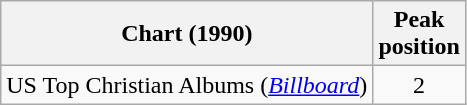<table class="wikitable">
<tr>
<th>Chart (1990)</th>
<th>Peak<br>position</th>
</tr>
<tr>
<td>US Top Christian Albums (<em><a href='#'>Billboard</a></em>)</td>
<td style="text-align:center;">2</td>
</tr>
</table>
